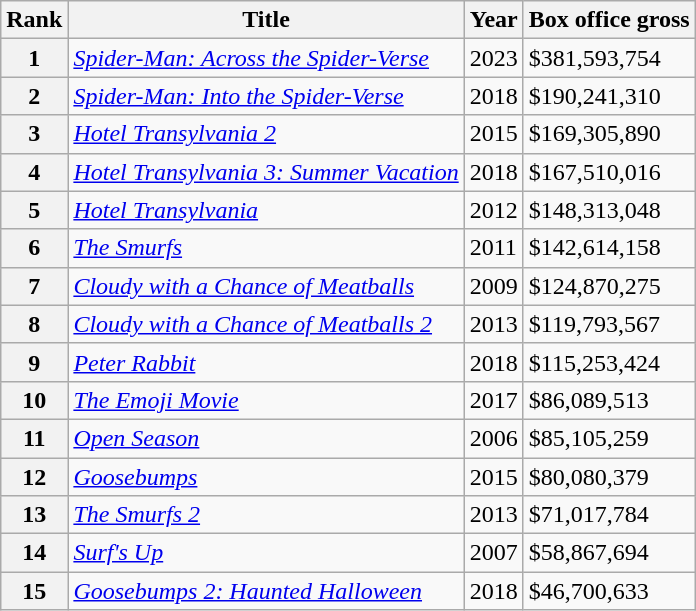<table class="wikitable sortable">
<tr>
<th scope="col">Rank</th>
<th scope="col">Title</th>
<th scope="col">Year</th>
<th scope="col">Box office gross</th>
</tr>
<tr>
<th>1</th>
<td><em><a href='#'>Spider-Man: Across the Spider-Verse</a></em></td>
<td>2023</td>
<td>$381,593,754</td>
</tr>
<tr>
<th>2</th>
<td><em><a href='#'>Spider-Man: Into the Spider-Verse</a></em></td>
<td>2018</td>
<td>$190,241,310</td>
</tr>
<tr>
<th>3</th>
<td><em><a href='#'>Hotel Transylvania 2</a></em></td>
<td>2015</td>
<td>$169,305,890</td>
</tr>
<tr>
<th>4</th>
<td><em><a href='#'>Hotel Transylvania 3: Summer Vacation</a></em></td>
<td>2018</td>
<td>$167,510,016</td>
</tr>
<tr>
<th>5</th>
<td><em><a href='#'>Hotel Transylvania</a></em></td>
<td>2012</td>
<td>$148,313,048</td>
</tr>
<tr>
<th>6</th>
<td><em><a href='#'>The Smurfs</a></em></td>
<td>2011</td>
<td>$142,614,158</td>
</tr>
<tr>
<th>7</th>
<td><em><a href='#'>Cloudy with a Chance of Meatballs</a></em></td>
<td>2009</td>
<td>$124,870,275</td>
</tr>
<tr>
<th>8</th>
<td><em><a href='#'>Cloudy with a Chance of Meatballs 2</a></em></td>
<td>2013</td>
<td>$119,793,567</td>
</tr>
<tr>
<th>9</th>
<td><em><a href='#'>Peter Rabbit</a></em></td>
<td>2018</td>
<td>$115,253,424</td>
</tr>
<tr>
<th>10</th>
<td><em><a href='#'>The Emoji Movie</a></em></td>
<td>2017</td>
<td>$86,089,513</td>
</tr>
<tr>
<th>11</th>
<td><em><a href='#'>Open Season</a></em></td>
<td>2006</td>
<td>$85,105,259</td>
</tr>
<tr>
<th>12</th>
<td><em><a href='#'>Goosebumps</a></em></td>
<td>2015</td>
<td>$80,080,379</td>
</tr>
<tr>
<th>13</th>
<td><em><a href='#'>The Smurfs 2</a></em></td>
<td>2013</td>
<td>$71,017,784</td>
</tr>
<tr>
<th>14</th>
<td><em><a href='#'>Surf's Up</a></em></td>
<td>2007</td>
<td>$58,867,694</td>
</tr>
<tr>
<th>15</th>
<td><em><a href='#'>Goosebumps 2: Haunted Halloween</a></em></td>
<td>2018</td>
<td>$46,700,633</td>
</tr>
</table>
